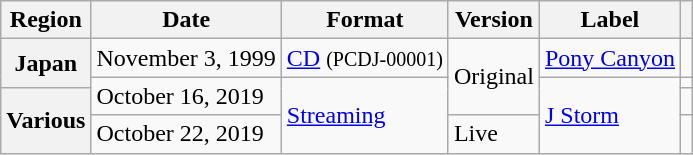<table class="wikitable plainrowheaders">
<tr>
<th>Region</th>
<th>Date</th>
<th>Format</th>
<th>Version</th>
<th>Label</th>
<th></th>
</tr>
<tr>
<th scope="row" rowspan="2">Japan</th>
<td>November 3, 1999</td>
<td><a href='#'>CD</a> <small>(PCDJ-00001)</small></td>
<td rowspan="3">Original</td>
<td><a href='#'>Pony Canyon</a></td>
<td></td>
</tr>
<tr>
<td rowspan="2">October 16, 2019</td>
<td rowspan="3"><a href='#'>Streaming</a></td>
<td rowspan="3"><a href='#'>J Storm</a></td>
<td></td>
</tr>
<tr>
<th scope="row" rowspan="2">Various</th>
<td></td>
</tr>
<tr>
<td>October 22, 2019</td>
<td>Live</td>
<td></td>
</tr>
</table>
